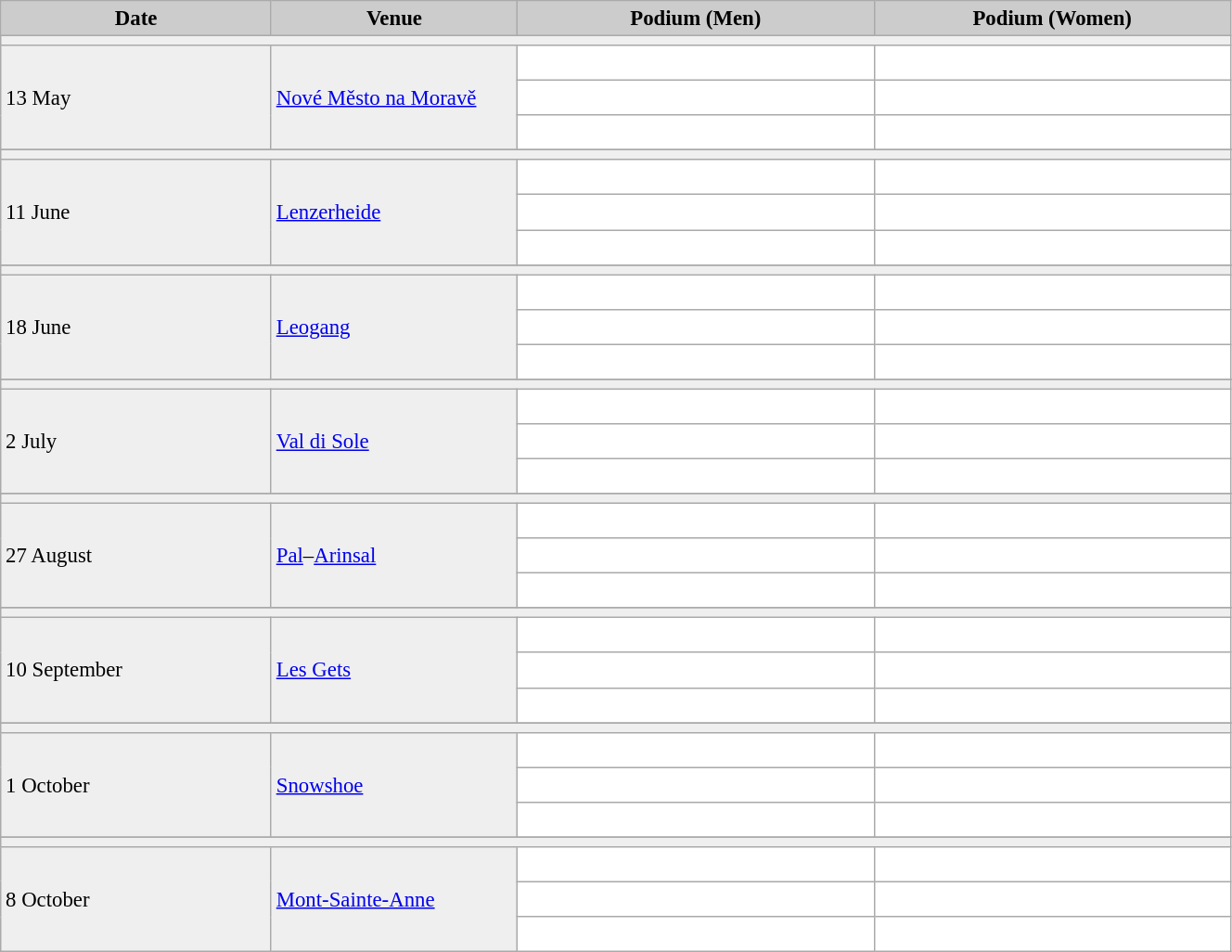<table class="wikitable" width=70% bgcolor="#f7f8ff" cellpadding="3" cellspacing="0" border="1" style="font-size: 95%; border: gray solid 1px; border-collapse: collapse;">
<tr bgcolor="#CCCCCC">
<td align="center"><strong>Date</strong></td>
<td width=20% align="center"><strong>Venue</strong></td>
<td width=29% align="center"><strong>Podium (Men)</strong></td>
<td width=29% align="center"><strong>Podium (Women)</strong></td>
</tr>
<tr bgcolor="#EFEFEF">
<td colspan=4></td>
</tr>
<tr bgcolor="#EFEFEF">
<td rowspan=3>13 May</td>
<td nowrap rowspan=3> <a href='#'>Nové Město na Moravě</a></td>
<td bgcolor="#ffffff">   </td>
<td bgcolor="#ffffff">   </td>
</tr>
<tr>
<td bgcolor="#ffffff">   </td>
<td bgcolor="#ffffff">   </td>
</tr>
<tr>
<td bgcolor="#ffffff">   </td>
<td bgcolor="#ffffff">   </td>
</tr>
<tr>
</tr>
<tr bgcolor="#EFEFEF">
<td colspan=4></td>
</tr>
<tr bgcolor="#EFEFEF">
<td rowspan=3>11 June</td>
<td rowspan=3> <a href='#'>Lenzerheide</a></td>
<td bgcolor="#ffffff">   </td>
<td bgcolor="#ffffff">   </td>
</tr>
<tr>
<td bgcolor="#ffffff">   </td>
<td bgcolor="#ffffff">   </td>
</tr>
<tr>
<td bgcolor="#ffffff">   </td>
<td bgcolor="#ffffff">   </td>
</tr>
<tr>
</tr>
<tr bgcolor="#EFEFEF">
<td colspan=4></td>
</tr>
<tr bgcolor="#EFEFEF">
<td rowspan=3>18 June</td>
<td rowspan=3> <a href='#'>Leogang</a></td>
<td bgcolor="#ffffff">   </td>
<td bgcolor="#ffffff">   </td>
</tr>
<tr>
<td bgcolor="#ffffff">   </td>
<td bgcolor="#ffffff">   </td>
</tr>
<tr>
<td bgcolor="#ffffff">   </td>
<td bgcolor="#ffffff">   </td>
</tr>
<tr>
</tr>
<tr bgcolor="#EFEFEF">
<td colspan=4></td>
</tr>
<tr bgcolor="#EFEFEF">
<td rowspan=3>2 July</td>
<td rowspan=3> <a href='#'>Val di Sole</a></td>
<td bgcolor="#ffffff">   </td>
<td bgcolor="#ffffff">   </td>
</tr>
<tr>
<td bgcolor="#ffffff">   </td>
<td bgcolor="#ffffff">   </td>
</tr>
<tr>
<td bgcolor="#ffffff">   </td>
<td bgcolor="#ffffff">   </td>
</tr>
<tr>
</tr>
<tr bgcolor="#EFEFEF">
<td colspan=4></td>
</tr>
<tr bgcolor="#EFEFEF">
<td rowspan=3>27 August</td>
<td rowspan=3> <a href='#'>Pal</a>–<a href='#'>Arinsal</a></td>
<td bgcolor="#ffffff">   </td>
<td bgcolor="#ffffff">   </td>
</tr>
<tr>
<td bgcolor="#ffffff">   </td>
<td bgcolor="#ffffff">   </td>
</tr>
<tr>
<td bgcolor="#ffffff">   </td>
<td bgcolor="#ffffff">   </td>
</tr>
<tr>
</tr>
<tr bgcolor="#EFEFEF">
<td colspan=4></td>
</tr>
<tr bgcolor="#EFEFEF">
<td rowspan=3>10 September</td>
<td rowspan=3> <a href='#'>Les Gets</a></td>
<td bgcolor="#ffffff">   </td>
<td bgcolor="#ffffff">   </td>
</tr>
<tr>
<td bgcolor="#ffffff">   </td>
<td bgcolor="#ffffff">   </td>
</tr>
<tr>
<td bgcolor="#ffffff">   </td>
<td bgcolor="#ffffff">   </td>
</tr>
<tr>
</tr>
<tr bgcolor="#EFEFEF">
<td colspan=4></td>
</tr>
<tr bgcolor="#EFEFEF">
<td rowspan=3>1 October</td>
<td rowspan=3> <a href='#'>Snowshoe</a></td>
<td bgcolor="#ffffff">   </td>
<td bgcolor="#ffffff">   </td>
</tr>
<tr>
<td bgcolor="#ffffff">   </td>
<td bgcolor="#ffffff">   </td>
</tr>
<tr>
<td bgcolor="#ffffff">   </td>
<td bgcolor="#ffffff">   </td>
</tr>
<tr>
</tr>
<tr bgcolor="#EFEFEF">
<td colspan=4></td>
</tr>
<tr bgcolor="#EFEFEF">
<td rowspan=3>8 October</td>
<td rowspan=3> <a href='#'>Mont-Sainte-Anne</a></td>
<td bgcolor="#ffffff">   </td>
<td bgcolor="#ffffff">   </td>
</tr>
<tr>
<td bgcolor="#ffffff">   </td>
<td bgcolor="#ffffff">   </td>
</tr>
<tr>
<td bgcolor="#ffffff">   </td>
<td bgcolor="#ffffff">   </td>
</tr>
</table>
